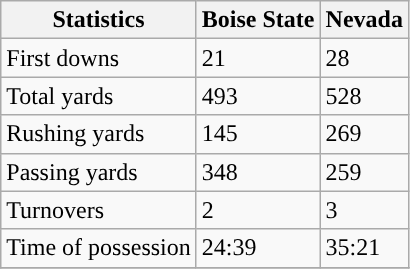<table class="wikitable">
<tr>
<th>Statistics</th>
<th>Boise State</th>
<th>Nevada</th>
</tr>
<tr>
<td>First downs</td>
<td>21</td>
<td>28</td>
</tr>
<tr>
<td>Total yards</td>
<td>493</td>
<td>528</td>
</tr>
<tr>
<td>Rushing yards</td>
<td>145</td>
<td>269</td>
</tr>
<tr>
<td>Passing yards</td>
<td>348</td>
<td>259</td>
</tr>
<tr>
<td>Turnovers</td>
<td>2</td>
<td>3</td>
</tr>
<tr>
<td>Time of possession</td>
<td>24:39</td>
<td>35:21</td>
</tr>
<tr>
</tr>
</table>
